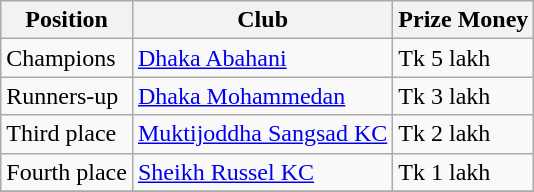<table class="wikitable">
<tr>
<th>Position</th>
<th>Club</th>
<th>Prize Money</th>
</tr>
<tr>
<td>Champions</td>
<td><a href='#'>Dhaka Abahani</a></td>
<td>Tk 5 lakh</td>
</tr>
<tr>
<td>Runners-up</td>
<td><a href='#'>Dhaka Mohammedan</a></td>
<td>Tk 3 lakh</td>
</tr>
<tr>
<td>Third place</td>
<td><a href='#'>Muktijoddha Sangsad KC</a></td>
<td>Tk 2 lakh</td>
</tr>
<tr>
<td>Fourth place</td>
<td><a href='#'>Sheikh Russel KC</a></td>
<td>Tk 1 lakh</td>
</tr>
<tr>
</tr>
</table>
